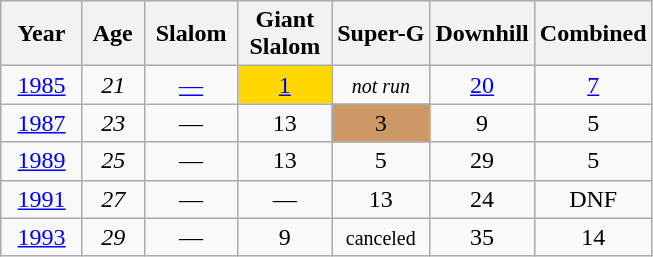<table class=wikitable style="text-align:center">
<tr>
<th>  Year  </th>
<th> Age </th>
<th> Slalom </th>
<th> Giant <br> Slalom </th>
<th>Super-G</th>
<th>Downhill</th>
<th>Combined</th>
</tr>
<tr>
<td><a href='#'>1985</a></td>
<td><em>21</em></td>
<td><a href='#'>—</a></td>
<td style="background:Gold;"><a href='#'>1</a></td>
<td><small><em>not run</em></small></td>
<td><a href='#'>20</a></td>
<td><a href='#'>7</a></td>
</tr>
<tr>
<td><a href='#'>1987</a></td>
<td><em>23</em></td>
<td>—</td>
<td>13</td>
<td style="background:#c96;">3</td>
<td>9</td>
<td>5</td>
</tr>
<tr>
<td><a href='#'>1989</a></td>
<td><em>25</em></td>
<td>—</td>
<td>13</td>
<td>5</td>
<td>29</td>
<td>5</td>
</tr>
<tr>
<td><a href='#'>1991</a></td>
<td><em>27</em></td>
<td>—</td>
<td>—</td>
<td>13</td>
<td>24</td>
<td>DNF</td>
</tr>
<tr>
<td><a href='#'>1993</a></td>
<td><em>29</em></td>
<td>—</td>
<td>9</td>
<td><small>canceled</small></td>
<td>35</td>
<td>14</td>
</tr>
</table>
